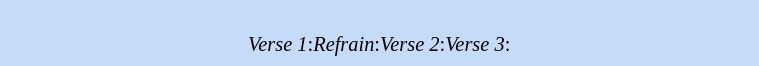<table class="toccolours" style="float; margin-left: 0em; margin-bottom: 1em; font-size: 85%; background:#c6dbf7; color:black; width:32em; min-width: 40%;" cellspacing="5">
<tr>
<td style="text-align: center;"><br><em>Verse 1</em>:<em>Refrain</em>:<em>Verse 2</em>:<em>Verse 3</em>:</td>
</tr>
</table>
